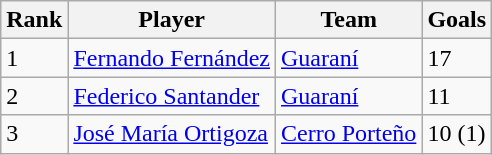<table class="wikitable">
<tr>
<th>Rank</th>
<th>Player</th>
<th>Team</th>
<th>Goals</th>
</tr>
<tr>
<td>1</td>
<td> <a href='#'>Fernando Fernández</a></td>
<td><a href='#'>Guaraní</a></td>
<td>17</td>
</tr>
<tr>
<td>2</td>
<td> <a href='#'>Federico Santander</a></td>
<td><a href='#'>Guaraní</a></td>
<td>11</td>
</tr>
<tr>
<td>3</td>
<td> <a href='#'>José María Ortigoza</a></td>
<td><a href='#'>Cerro Porteño</a></td>
<td>10 (1)</td>
</tr>
</table>
